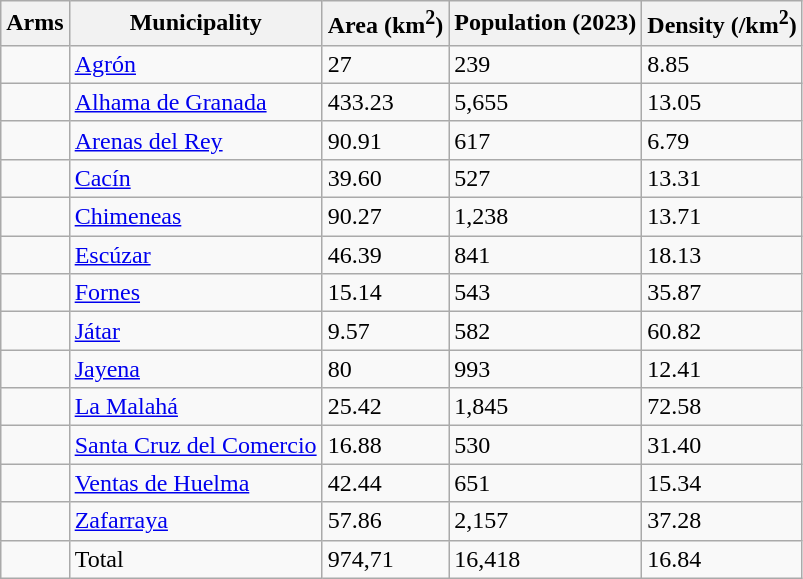<table class="wikitable sortable">
<tr>
<th>Arms</th>
<th>Municipality</th>
<th>Area (km<sup>2</sup>)</th>
<th>Population (2023)</th>
<th>Density (/km<sup>2</sup>)</th>
</tr>
<tr>
<td></td>
<td><a href='#'>Agrón</a></td>
<td>27</td>
<td>239</td>
<td>8.85</td>
</tr>
<tr>
<td></td>
<td><a href='#'>Alhama de Granada</a></td>
<td>433.23</td>
<td>5,655</td>
<td>13.05</td>
</tr>
<tr>
<td></td>
<td><a href='#'>Arenas del Rey</a></td>
<td>90.91</td>
<td>617</td>
<td>6.79</td>
</tr>
<tr>
<td></td>
<td><a href='#'>Cacín</a></td>
<td>39.60</td>
<td>527</td>
<td>13.31</td>
</tr>
<tr>
<td></td>
<td><a href='#'>Chimeneas</a></td>
<td>90.27</td>
<td>1,238</td>
<td>13.71</td>
</tr>
<tr>
<td></td>
<td><a href='#'>Escúzar</a></td>
<td>46.39</td>
<td>841</td>
<td>18.13</td>
</tr>
<tr>
<td></td>
<td><a href='#'>Fornes</a></td>
<td>15.14</td>
<td>543</td>
<td>35.87</td>
</tr>
<tr>
<td></td>
<td><a href='#'>Játar</a></td>
<td>9.57</td>
<td>582</td>
<td>60.82</td>
</tr>
<tr>
<td></td>
<td><a href='#'>Jayena</a></td>
<td>80</td>
<td>993</td>
<td>12.41</td>
</tr>
<tr>
<td></td>
<td><a href='#'>La Malahá</a></td>
<td>25.42</td>
<td>1,845</td>
<td>72.58</td>
</tr>
<tr>
<td></td>
<td><a href='#'>Santa Cruz del Comercio</a></td>
<td>16.88</td>
<td>530</td>
<td>31.40</td>
</tr>
<tr>
<td></td>
<td><a href='#'>Ventas de Huelma</a></td>
<td>42.44</td>
<td>651</td>
<td>15.34</td>
</tr>
<tr>
<td></td>
<td><a href='#'>Zafarraya</a></td>
<td>57.86</td>
<td>2,157</td>
<td>37.28</td>
</tr>
<tr>
<td></td>
<td>Total</td>
<td>974,71</td>
<td>16,418</td>
<td>16.84</td>
</tr>
</table>
